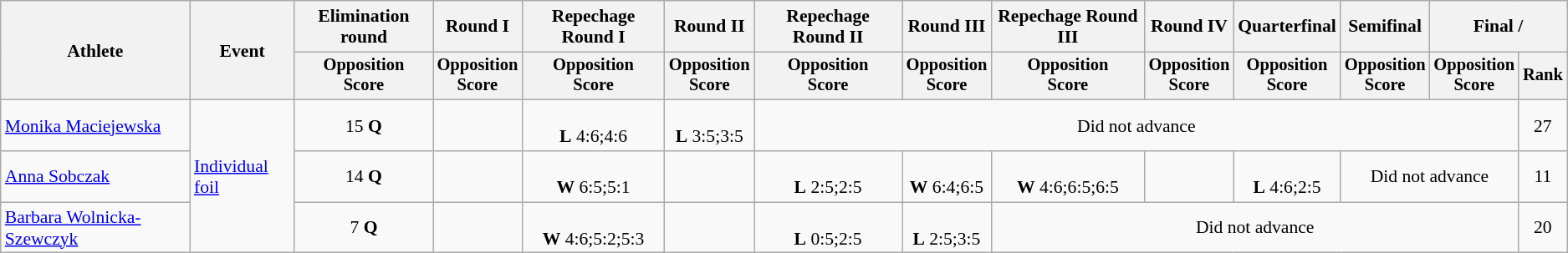<table class="wikitable" style="font-size:90%">
<tr>
<th rowspan="2">Athlete</th>
<th rowspan="2">Event</th>
<th>Elimination round</th>
<th>Round I</th>
<th>Repechage Round I</th>
<th>Round II</th>
<th>Repechage Round II</th>
<th>Round III</th>
<th>Repechage Round III</th>
<th>Round IV</th>
<th>Quarterfinal</th>
<th>Semifinal</th>
<th colspan=2>Final / </th>
</tr>
<tr style="font-size:95%">
<th>Opposition <br> Score</th>
<th>Opposition <br> Score</th>
<th>Opposition <br> Score</th>
<th>Opposition <br> Score</th>
<th>Opposition <br> Score</th>
<th>Opposition <br> Score</th>
<th>Opposition <br> Score</th>
<th>Opposition <br> Score</th>
<th>Opposition <br> Score</th>
<th>Opposition <br> Score</th>
<th>Opposition <br> Score</th>
<th>Rank</th>
</tr>
<tr align=center>
<td align=left><a href='#'>Monika Maciejewska</a></td>
<td align=left rowspan=3><a href='#'>Individual foil</a></td>
<td>15 <strong>Q</strong></td>
<td></td>
<td><br><strong>L</strong> 4:6;4:6</td>
<td><br><strong>L</strong> 3:5;3:5</td>
<td colspan=7>Did not advance</td>
<td>27</td>
</tr>
<tr align=center>
<td align=left><a href='#'>Anna Sobczak</a></td>
<td>14 <strong>Q</strong></td>
<td></td>
<td><br><strong>W</strong> 6:5;5:1</td>
<td></td>
<td><br><strong>L</strong> 2:5;2:5</td>
<td><br><strong>W</strong> 6:4;6:5</td>
<td><br><strong>W</strong> 4:6;6:5;6:5</td>
<td></td>
<td><br><strong>L</strong> 4:6;2:5</td>
<td colspan=2>Did not advance</td>
<td>11</td>
</tr>
<tr align=center>
<td align=left><a href='#'>Barbara Wolnicka-Szewczyk</a></td>
<td>7 <strong>Q</strong></td>
<td></td>
<td><br><strong>W</strong> 4:6;5:2;5:3</td>
<td></td>
<td><br><strong>L</strong> 0:5;2:5</td>
<td><br><strong>L</strong> 2:5;3:5</td>
<td colspan=5>Did not advance</td>
<td>20</td>
</tr>
</table>
